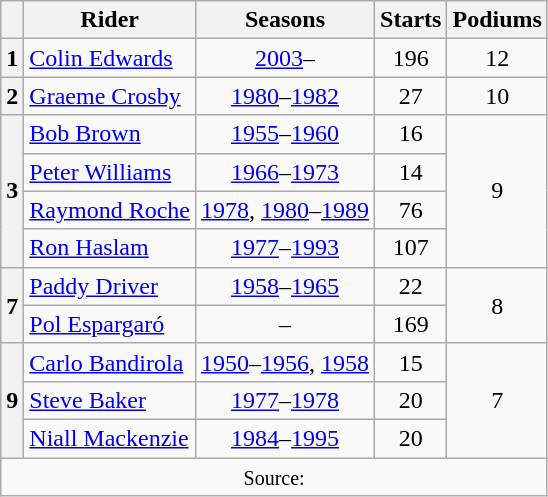<table class="wikitable" style="text-align:center">
<tr>
<th></th>
<th>Rider</th>
<th>Seasons</th>
<th>Starts</th>
<th>Podiums</th>
</tr>
<tr>
<th>1</th>
<td align=left> <a href='#'>Colin Edwards</a></td>
<td><a href='#'>2003</a>–</td>
<td>196</td>
<td>12</td>
</tr>
<tr>
<th>2</th>
<td align=left> <a href='#'>Graeme Crosby</a></td>
<td><a href='#'>1980</a>–<a href='#'>1982</a></td>
<td>27</td>
<td>10</td>
</tr>
<tr>
<th rowspan=4>3</th>
<td align=left> <a href='#'>Bob Brown</a></td>
<td><a href='#'>1955</a>–<a href='#'>1960</a></td>
<td>16</td>
<td rowspan=4>9</td>
</tr>
<tr>
<td align=left> <a href='#'>Peter Williams</a></td>
<td><a href='#'>1966</a>–<a href='#'>1973</a></td>
<td>14</td>
</tr>
<tr>
<td align=left> <a href='#'>Raymond Roche</a></td>
<td><a href='#'>1978</a>, <a href='#'>1980</a>–<a href='#'>1989</a></td>
<td>76</td>
</tr>
<tr>
<td align=left> <a href='#'>Ron Haslam</a></td>
<td><a href='#'>1977</a>–<a href='#'>1993</a></td>
<td>107</td>
</tr>
<tr>
<th rowspan=2>7</th>
<td align=left> <a href='#'>Paddy Driver</a></td>
<td><a href='#'>1958</a>–<a href='#'>1965</a></td>
<td>22</td>
<td rowspan=2>8</td>
</tr>
<tr>
<td align=left> <a href='#'>Pol Espargaró</a></td>
<td>–</td>
<td>169</td>
</tr>
<tr>
<th rowspan=3>9</th>
<td align=left> <a href='#'>Carlo Bandirola</a></td>
<td><a href='#'>1950</a>–<a href='#'>1956</a>, <a href='#'>1958</a></td>
<td>15</td>
<td rowspan=3>7</td>
</tr>
<tr>
<td align=left> <a href='#'>Steve Baker</a></td>
<td><a href='#'>1977</a>–<a href='#'>1978</a></td>
<td>20</td>
</tr>
<tr>
<td align=left> <a href='#'>Niall Mackenzie</a></td>
<td><a href='#'>1984</a>–<a href='#'>1995</a></td>
<td>20</td>
</tr>
<tr>
<td colspan=5><small>Source:</small></td>
</tr>
</table>
